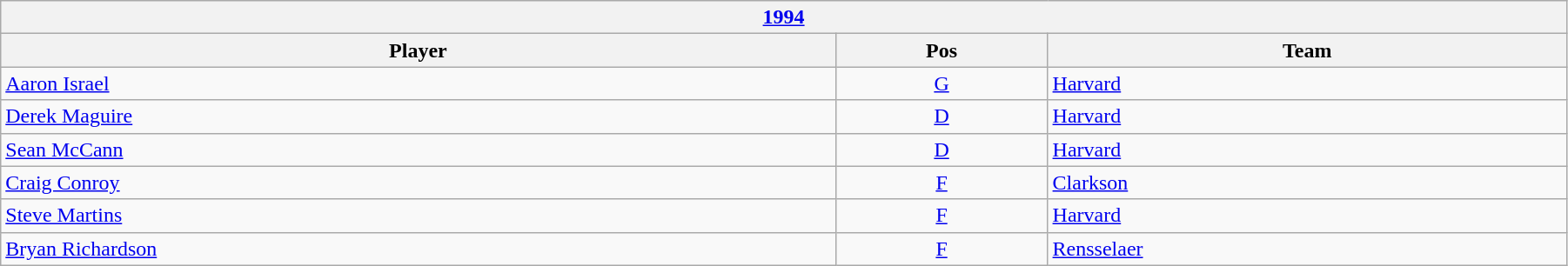<table class="wikitable" width=95%>
<tr>
<th colspan=3><a href='#'>1994</a></th>
</tr>
<tr>
<th>Player</th>
<th>Pos</th>
<th>Team</th>
</tr>
<tr>
<td><a href='#'>Aaron Israel</a></td>
<td align=center><a href='#'>G</a></td>
<td><a href='#'>Harvard</a></td>
</tr>
<tr>
<td><a href='#'>Derek Maguire</a></td>
<td align=center><a href='#'>D</a></td>
<td><a href='#'>Harvard</a></td>
</tr>
<tr>
<td><a href='#'>Sean McCann</a></td>
<td align=center><a href='#'>D</a></td>
<td><a href='#'>Harvard</a></td>
</tr>
<tr>
<td><a href='#'>Craig Conroy</a></td>
<td align=center><a href='#'>F</a></td>
<td><a href='#'>Clarkson</a></td>
</tr>
<tr>
<td><a href='#'>Steve Martins</a></td>
<td align=center><a href='#'>F</a></td>
<td><a href='#'>Harvard</a></td>
</tr>
<tr>
<td><a href='#'>Bryan Richardson</a></td>
<td align=center><a href='#'>F</a></td>
<td><a href='#'>Rensselaer</a></td>
</tr>
</table>
